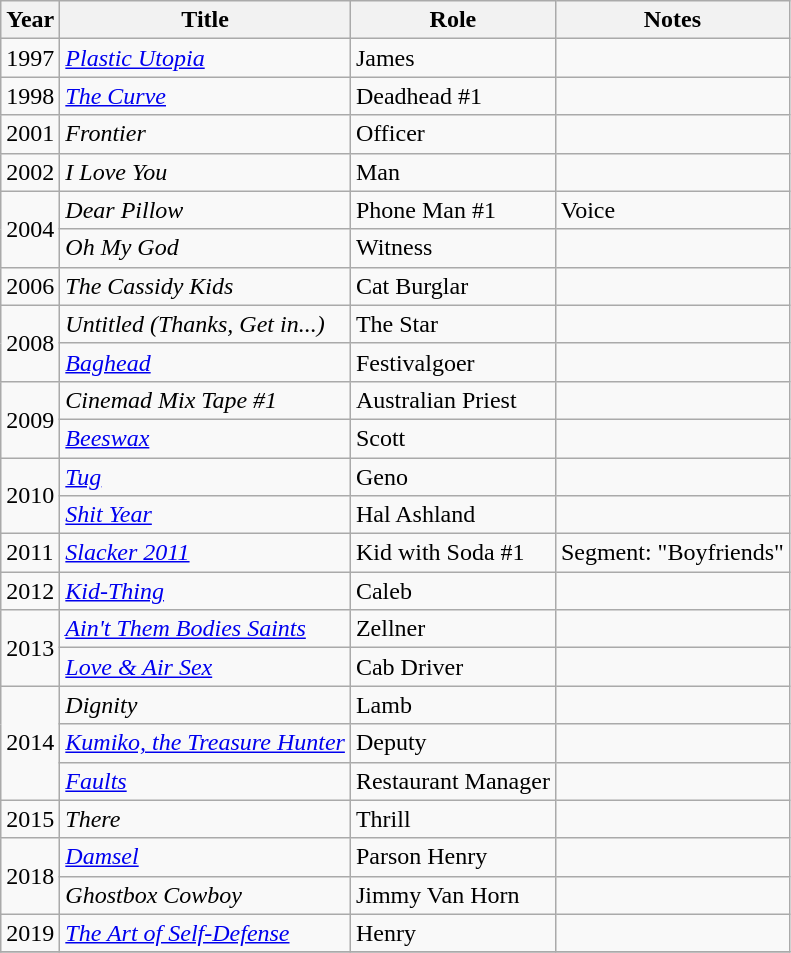<table class="wikitable">
<tr>
<th>Year</th>
<th>Title</th>
<th>Role</th>
<th>Notes</th>
</tr>
<tr>
<td>1997</td>
<td><em><a href='#'>Plastic Utopia</a></em></td>
<td>James</td>
<td></td>
</tr>
<tr>
<td>1998</td>
<td><em><a href='#'>The Curve</a></em></td>
<td>Deadhead #1</td>
<td></td>
</tr>
<tr>
<td>2001</td>
<td><em>Frontier</em></td>
<td>Officer</td>
<td></td>
</tr>
<tr>
<td>2002</td>
<td><em>I Love You</em></td>
<td>Man</td>
<td></td>
</tr>
<tr>
<td rowspan=2>2004</td>
<td><em>Dear Pillow</em></td>
<td>Phone Man #1</td>
<td>Voice</td>
</tr>
<tr>
<td><em>Oh My God</em></td>
<td>Witness</td>
<td></td>
</tr>
<tr>
<td>2006</td>
<td><em>The Cassidy Kids</em></td>
<td>Cat Burglar</td>
<td></td>
</tr>
<tr>
<td rowspan=2>2008</td>
<td><em>Untitled (Thanks, Get in...)</em></td>
<td>The Star</td>
<td></td>
</tr>
<tr>
<td><em><a href='#'>Baghead</a></em></td>
<td>Festivalgoer</td>
<td></td>
</tr>
<tr>
<td rowspan=2>2009</td>
<td><em>Cinemad Mix Tape #1</em></td>
<td>Australian Priest</td>
<td></td>
</tr>
<tr>
<td><em><a href='#'>Beeswax</a></em></td>
<td>Scott</td>
<td></td>
</tr>
<tr>
<td rowspan=2>2010</td>
<td><em><a href='#'>Tug</a></em></td>
<td>Geno</td>
<td></td>
</tr>
<tr>
<td><em><a href='#'>Shit Year</a></em></td>
<td>Hal Ashland</td>
<td></td>
</tr>
<tr>
<td>2011</td>
<td><em><a href='#'>Slacker 2011</a></em></td>
<td>Kid with Soda #1</td>
<td>Segment: "Boyfriends"</td>
</tr>
<tr>
<td>2012</td>
<td><em><a href='#'>Kid-Thing</a></em></td>
<td>Caleb</td>
<td></td>
</tr>
<tr>
<td rowspan=2>2013</td>
<td><em><a href='#'>Ain't Them Bodies Saints</a></em></td>
<td>Zellner</td>
<td></td>
</tr>
<tr>
<td><em><a href='#'>Love & Air Sex</a></em></td>
<td>Cab Driver</td>
<td></td>
</tr>
<tr>
<td rowspan=3>2014</td>
<td><em>Dignity </em></td>
<td>Lamb</td>
<td></td>
</tr>
<tr>
<td><em><a href='#'>Kumiko, the Treasure Hunter</a></em></td>
<td>Deputy</td>
<td></td>
</tr>
<tr>
<td><em><a href='#'>Faults</a></em></td>
<td>Restaurant Manager</td>
<td></td>
</tr>
<tr>
<td>2015</td>
<td><em>There</em></td>
<td>Thrill</td>
<td></td>
</tr>
<tr>
<td rowspan=2>2018</td>
<td><em><a href='#'>Damsel</a></em></td>
<td>Parson Henry</td>
<td></td>
</tr>
<tr>
<td><em>Ghostbox Cowboy</em></td>
<td>Jimmy Van Horn</td>
<td></td>
</tr>
<tr>
<td>2019</td>
<td><em><a href='#'>The Art of Self-Defense</a></em></td>
<td>Henry</td>
<td></td>
</tr>
<tr>
</tr>
</table>
